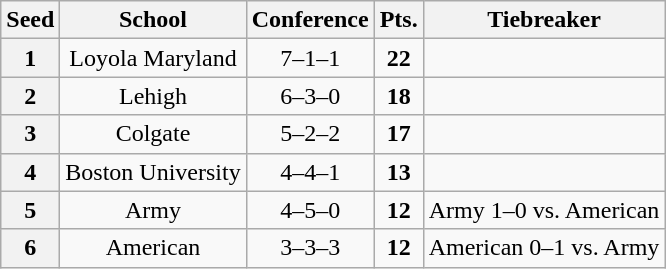<table class="wikitable" style="text-align:center">
<tr>
<th>Seed</th>
<th>School</th>
<th>Conference</th>
<th>Pts.</th>
<th>Tiebreaker</th>
</tr>
<tr>
<th>1</th>
<td>Loyola Maryland</td>
<td>7–1–1</td>
<td><strong>22</strong></td>
<td></td>
</tr>
<tr>
<th>2</th>
<td>Lehigh</td>
<td>6–3–0</td>
<td><strong>18</strong></td>
<td></td>
</tr>
<tr>
<th>3</th>
<td>Colgate</td>
<td>5–2–2</td>
<td><strong>17</strong></td>
<td></td>
</tr>
<tr>
<th>4</th>
<td>Boston University</td>
<td>4–4–1</td>
<td><strong>13</strong></td>
<td></td>
</tr>
<tr>
<th>5</th>
<td>Army</td>
<td>4–5–0</td>
<td><strong>12</strong></td>
<td>Army 1–0 vs. American</td>
</tr>
<tr>
<th>6</th>
<td>American</td>
<td>3–3–3</td>
<td><strong>12</strong></td>
<td>American 0–1 vs. Army</td>
</tr>
</table>
